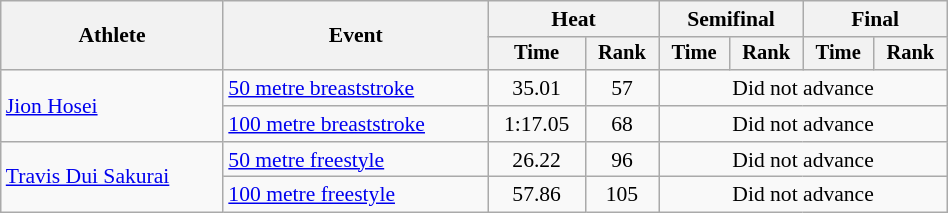<table class="wikitable" style="text-align:center; font-size:90%; width:50%;">
<tr>
<th rowspan="2">Athlete</th>
<th rowspan="2">Event</th>
<th colspan="2">Heat</th>
<th colspan="2">Semifinal</th>
<th colspan="2">Final</th>
</tr>
<tr style="font-size:95%">
<th>Time</th>
<th>Rank</th>
<th>Time</th>
<th>Rank</th>
<th>Time</th>
<th>Rank</th>
</tr>
<tr>
<td align=left rowspan=2><a href='#'>Jion Hosei</a></td>
<td align=left><a href='#'>50 metre breaststroke</a></td>
<td>35.01</td>
<td>57</td>
<td colspan=4>Did not advance</td>
</tr>
<tr>
<td align=left><a href='#'>100 metre breaststroke</a></td>
<td>1:17.05</td>
<td>68</td>
<td colspan=4>Did not advance</td>
</tr>
<tr>
<td align=left rowspan=2><a href='#'>Travis Dui Sakurai</a></td>
<td align=left><a href='#'>50 metre freestyle</a></td>
<td>26.22</td>
<td>96</td>
<td colspan=4>Did not advance</td>
</tr>
<tr>
<td align=left><a href='#'>100 metre freestyle</a></td>
<td>57.86</td>
<td>105</td>
<td colspan=4>Did not advance</td>
</tr>
</table>
